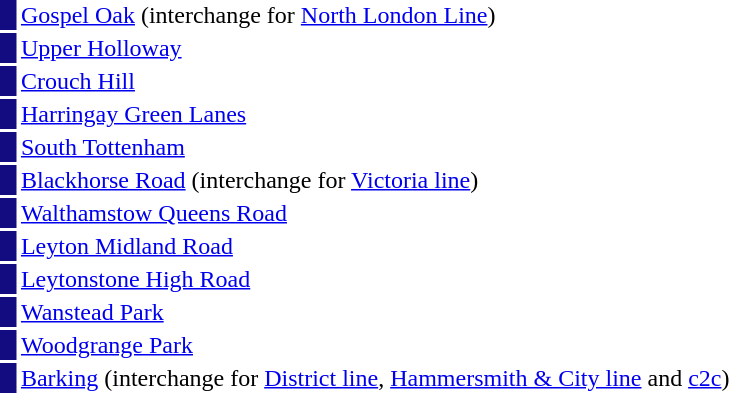<table style="width: 70%;">
<tr>
<td style="background:#120C80;"> </td>
<td><a href='#'>Gospel Oak</a> (interchange for <a href='#'>North London Line</a>)</td>
</tr>
<tr>
<td style="background:#120C80;"> </td>
<td><a href='#'>Upper Holloway</a></td>
</tr>
<tr>
<td style="background:#120C80;"> </td>
<td><a href='#'>Crouch Hill</a></td>
</tr>
<tr>
<td style="background:#120C80;"> </td>
<td><a href='#'>Harringay Green Lanes</a></td>
</tr>
<tr>
<td style="background:#120C80;"> </td>
<td><a href='#'>South Tottenham</a></td>
</tr>
<tr>
<td style="background:#120C80;"> </td>
<td><a href='#'>Blackhorse Road</a> (interchange for <a href='#'>Victoria line</a>)</td>
</tr>
<tr>
<td style="background:#120C80;"> </td>
<td><a href='#'>Walthamstow Queens Road</a></td>
</tr>
<tr>
<td style="background:#120C80;"> </td>
<td><a href='#'>Leyton Midland Road</a></td>
</tr>
<tr>
<td style="background:#120C80;"> </td>
<td><a href='#'>Leytonstone High Road</a></td>
</tr>
<tr>
<td style="background:#120C80;"> </td>
<td><a href='#'>Wanstead Park</a></td>
</tr>
<tr>
<td style="background:#120C80;"> </td>
<td><a href='#'>Woodgrange Park</a></td>
</tr>
<tr>
<td style="background:#120C80;"> </td>
<td><a href='#'>Barking</a> (interchange for <a href='#'>District line</a>, <a href='#'>Hammersmith & City line</a> and <a href='#'>c2c</a>)</td>
</tr>
</table>
